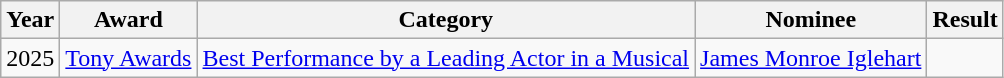<table class="wikitable" style="white-space:nowrap;">
<tr>
<th>Year</th>
<th>Award</th>
<th>Category</th>
<th>Nominee</th>
<th>Result</th>
</tr>
<tr>
<td>2025</td>
<td><a href='#'>Tony Awards</a></td>
<td><a href='#'>Best Performance by a Leading Actor in a Musical</a></td>
<td><a href='#'>James Monroe Iglehart</a></td>
<td></td>
</tr>
</table>
